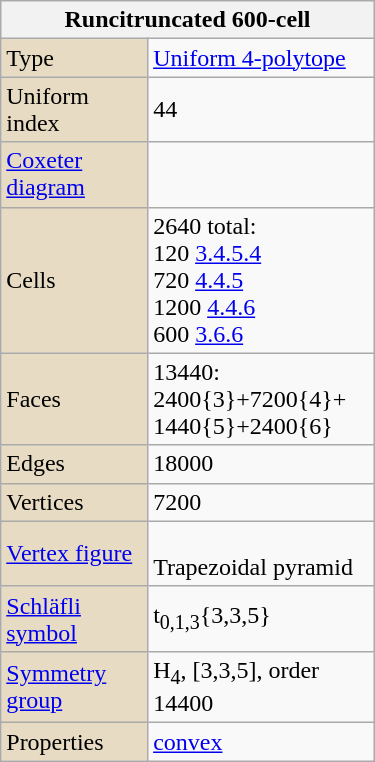<table class="wikitable" align="right" style="margin-left:10px" width="250">
<tr>
<th bgcolor=#e7dcc3 colspan=2><strong>Runcitruncated 600-cell</strong></th>
</tr>
<tr>
<td bgcolor=#e7dcc3>Type</td>
<td><a href='#'>Uniform 4-polytope</a></td>
</tr>
<tr>
<td bgcolor=#e7dcc3>Uniform index</td>
<td>44</td>
</tr>
<tr>
<td bgcolor=#e7dcc3><a href='#'>Coxeter diagram</a></td>
<td></td>
</tr>
<tr>
<td bgcolor=#e7dcc3>Cells</td>
<td>2640 total:<br>120 <a href='#'>3.4.5.4</a> <br>720 <a href='#'>4.4.5</a> <br>1200 <a href='#'>4.4.6</a> <br>600 <a href='#'>3.6.6</a> </td>
</tr>
<tr>
<td bgcolor=#e7dcc3>Faces</td>
<td>13440:<br>2400{3}+7200{4}+<br>1440{5}+2400{6}</td>
</tr>
<tr>
<td bgcolor=#e7dcc3>Edges</td>
<td>18000</td>
</tr>
<tr>
<td bgcolor=#e7dcc3>Vertices</td>
<td>7200</td>
</tr>
<tr>
<td bgcolor=#e7dcc3><a href='#'>Vertex figure</a></td>
<td><br>Trapezoidal pyramid</td>
</tr>
<tr>
<td bgcolor=#e7dcc3><a href='#'>Schläfli symbol</a></td>
<td>t<sub>0,1,3</sub>{3,3,5}</td>
</tr>
<tr>
<td bgcolor=#e7dcc3><a href='#'>Symmetry group</a></td>
<td>H<sub>4</sub>, [3,3,5], order 14400</td>
</tr>
<tr>
<td bgcolor=#e7dcc3>Properties</td>
<td><a href='#'>convex</a></td>
</tr>
</table>
